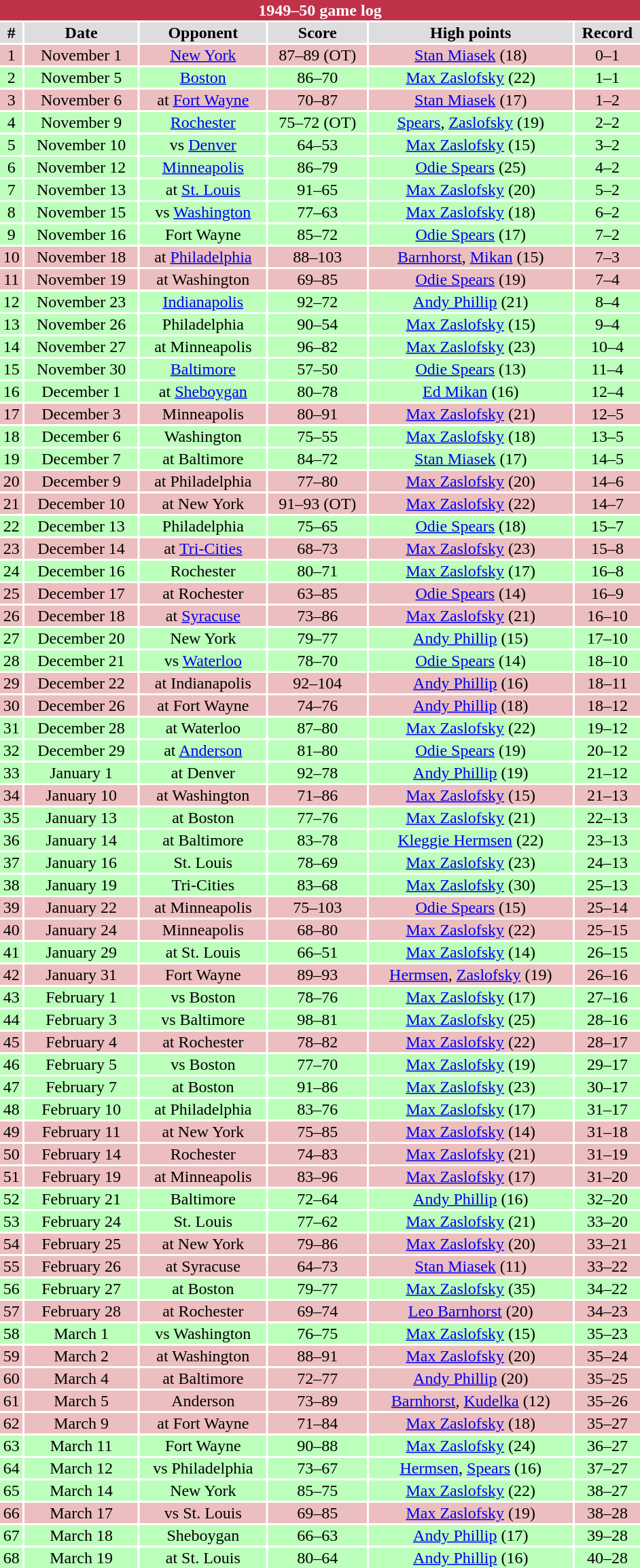<table class="toccolours collapsible" width=50% style="clear:both; margin:1.5em auto; text-align:center">
<tr>
<th colspan=11 style="background:#c0314a; color:white;">1949–50 game log</th>
</tr>
<tr align="center" bgcolor="#dddddd">
<td><strong>#</strong></td>
<td><strong>Date</strong></td>
<td><strong>Opponent</strong></td>
<td><strong>Score</strong></td>
<td><strong>High points</strong></td>
<td><strong>Record</strong></td>
</tr>
<tr align="center" bgcolor="edbebf">
<td>1</td>
<td>November 1</td>
<td><a href='#'>New York</a></td>
<td>87–89 (OT)</td>
<td><a href='#'>Stan Miasek</a> (18)</td>
<td>0–1</td>
</tr>
<tr align="center" bgcolor="bbffbb">
<td>2</td>
<td>November 5</td>
<td><a href='#'>Boston</a></td>
<td>86–70</td>
<td><a href='#'>Max Zaslofsky</a> (22)</td>
<td>1–1</td>
</tr>
<tr align="center" bgcolor="edbebf">
<td>3</td>
<td>November 6</td>
<td>at <a href='#'>Fort Wayne</a></td>
<td>70–87</td>
<td><a href='#'>Stan Miasek</a> (17)</td>
<td>1–2</td>
</tr>
<tr align="center" bgcolor="bbffbb">
<td>4</td>
<td>November 9</td>
<td><a href='#'>Rochester</a></td>
<td>75–72 (OT)</td>
<td><a href='#'>Spears</a>, <a href='#'>Zaslofsky</a> (19)</td>
<td>2–2</td>
</tr>
<tr align="center" bgcolor="bbffbb">
<td>5</td>
<td>November 10</td>
<td>vs <a href='#'>Denver</a></td>
<td>64–53</td>
<td><a href='#'>Max Zaslofsky</a> (15)</td>
<td>3–2</td>
</tr>
<tr align="center" bgcolor="bbffbb">
<td>6</td>
<td>November 12</td>
<td><a href='#'>Minneapolis</a></td>
<td>86–79</td>
<td><a href='#'>Odie Spears</a> (25)</td>
<td>4–2</td>
</tr>
<tr align="center" bgcolor="bbffbb">
<td>7</td>
<td>November 13</td>
<td>at <a href='#'>St. Louis</a></td>
<td>91–65</td>
<td><a href='#'>Max Zaslofsky</a> (20)</td>
<td>5–2</td>
</tr>
<tr align="center" bgcolor="bbffbb">
<td>8</td>
<td>November 15</td>
<td>vs <a href='#'>Washington</a></td>
<td>77–63</td>
<td><a href='#'>Max Zaslofsky</a> (18)</td>
<td>6–2</td>
</tr>
<tr align="center" bgcolor="bbffbb">
<td>9</td>
<td>November 16</td>
<td>Fort Wayne</td>
<td>85–72</td>
<td><a href='#'>Odie Spears</a> (17)</td>
<td>7–2</td>
</tr>
<tr align="center" bgcolor="edbebf">
<td>10</td>
<td>November 18</td>
<td>at <a href='#'>Philadelphia</a></td>
<td>88–103</td>
<td><a href='#'>Barnhorst</a>, <a href='#'>Mikan</a> (15)</td>
<td>7–3</td>
</tr>
<tr align="center" bgcolor="edbebf">
<td>11</td>
<td>November 19</td>
<td>at Washington</td>
<td>69–85</td>
<td><a href='#'>Odie Spears</a> (19)</td>
<td>7–4</td>
</tr>
<tr align="center" bgcolor="bbffbb">
<td>12</td>
<td>November 23</td>
<td><a href='#'>Indianapolis</a></td>
<td>92–72</td>
<td><a href='#'>Andy Phillip</a> (21)</td>
<td>8–4</td>
</tr>
<tr align="center" bgcolor="bbffbb">
<td>13</td>
<td>November 26</td>
<td>Philadelphia</td>
<td>90–54</td>
<td><a href='#'>Max Zaslofsky</a> (15)</td>
<td>9–4</td>
</tr>
<tr align="center" bgcolor="bbffbb">
<td>14</td>
<td>November 27</td>
<td>at Minneapolis</td>
<td>96–82</td>
<td><a href='#'>Max Zaslofsky</a> (23)</td>
<td>10–4</td>
</tr>
<tr align="center" bgcolor="bbffbb">
<td>15</td>
<td>November 30</td>
<td><a href='#'>Baltimore</a></td>
<td>57–50</td>
<td><a href='#'>Odie Spears</a> (13)</td>
<td>11–4</td>
</tr>
<tr align="center" bgcolor="bbffbb">
<td>16</td>
<td>December 1</td>
<td>at <a href='#'>Sheboygan</a></td>
<td>80–78</td>
<td><a href='#'>Ed Mikan</a> (16)</td>
<td>12–4</td>
</tr>
<tr align="center" bgcolor="edbebf">
<td>17</td>
<td>December 3</td>
<td>Minneapolis</td>
<td>80–91</td>
<td><a href='#'>Max Zaslofsky</a> (21)</td>
<td>12–5</td>
</tr>
<tr align="center" bgcolor="bbffbb">
<td>18</td>
<td>December 6</td>
<td>Washington</td>
<td>75–55</td>
<td><a href='#'>Max Zaslofsky</a> (18)</td>
<td>13–5</td>
</tr>
<tr align="center" bgcolor="bbffbb">
<td>19</td>
<td>December 7</td>
<td>at Baltimore</td>
<td>84–72</td>
<td><a href='#'>Stan Miasek</a> (17)</td>
<td>14–5</td>
</tr>
<tr align="center" bgcolor="edbebf">
<td>20</td>
<td>December 9</td>
<td>at Philadelphia</td>
<td>77–80</td>
<td><a href='#'>Max Zaslofsky</a> (20)</td>
<td>14–6</td>
</tr>
<tr align="center" bgcolor="edbebf">
<td>21</td>
<td>December 10</td>
<td>at New York</td>
<td>91–93 (OT)</td>
<td><a href='#'>Max Zaslofsky</a> (22)</td>
<td>14–7</td>
</tr>
<tr align="center" bgcolor="bbffbb">
<td>22</td>
<td>December 13</td>
<td>Philadelphia</td>
<td>75–65</td>
<td><a href='#'>Odie Spears</a> (18)</td>
<td>15–7</td>
</tr>
<tr align="center" bgcolor="edbebf">
<td>23</td>
<td>December 14</td>
<td>at <a href='#'>Tri-Cities</a></td>
<td>68–73</td>
<td><a href='#'>Max Zaslofsky</a> (23)</td>
<td>15–8</td>
</tr>
<tr align="center" bgcolor="bbffbb">
<td>24</td>
<td>December 16</td>
<td>Rochester</td>
<td>80–71</td>
<td><a href='#'>Max Zaslofsky</a> (17)</td>
<td>16–8</td>
</tr>
<tr align="center" bgcolor="edbebf">
<td>25</td>
<td>December 17</td>
<td>at Rochester</td>
<td>63–85</td>
<td><a href='#'>Odie Spears</a> (14)</td>
<td>16–9</td>
</tr>
<tr align="center" bgcolor="edbebf">
<td>26</td>
<td>December 18</td>
<td>at <a href='#'>Syracuse</a></td>
<td>73–86</td>
<td><a href='#'>Max Zaslofsky</a> (21)</td>
<td>16–10</td>
</tr>
<tr align="center" bgcolor="bbffbb">
<td>27</td>
<td>December 20</td>
<td>New York</td>
<td>79–77</td>
<td><a href='#'>Andy Phillip</a> (15)</td>
<td>17–10</td>
</tr>
<tr align="center" bgcolor="bbffbb">
<td>28</td>
<td>December 21</td>
<td>vs <a href='#'>Waterloo</a></td>
<td>78–70</td>
<td><a href='#'>Odie Spears</a> (14)</td>
<td>18–10</td>
</tr>
<tr align="center" bgcolor="edbebf">
<td>29</td>
<td>December 22</td>
<td>at Indianapolis</td>
<td>92–104</td>
<td><a href='#'>Andy Phillip</a> (16)</td>
<td>18–11</td>
</tr>
<tr align="center" bgcolor="edbebf">
<td>30</td>
<td>December 26</td>
<td>at Fort Wayne</td>
<td>74–76</td>
<td><a href='#'>Andy Phillip</a> (18)</td>
<td>18–12</td>
</tr>
<tr align="center" bgcolor="bbffbb">
<td>31</td>
<td>December 28</td>
<td>at Waterloo</td>
<td>87–80</td>
<td><a href='#'>Max Zaslofsky</a> (22)</td>
<td>19–12</td>
</tr>
<tr align="center" bgcolor="bbffbb">
<td>32</td>
<td>December 29</td>
<td>at <a href='#'>Anderson</a></td>
<td>81–80</td>
<td><a href='#'>Odie Spears</a> (19)</td>
<td>20–12</td>
</tr>
<tr align="center" bgcolor="bbffbb">
<td>33</td>
<td>January 1</td>
<td>at Denver</td>
<td>92–78</td>
<td><a href='#'>Andy Phillip</a> (19)</td>
<td>21–12</td>
</tr>
<tr align="center" bgcolor="edbebf">
<td>34</td>
<td>January 10</td>
<td>at Washington</td>
<td>71–86</td>
<td><a href='#'>Max Zaslofsky</a> (15)</td>
<td>21–13</td>
</tr>
<tr align="center" bgcolor="bbffbb">
<td>35</td>
<td>January 13</td>
<td>at Boston</td>
<td>77–76</td>
<td><a href='#'>Max Zaslofsky</a> (21)</td>
<td>22–13</td>
</tr>
<tr align="center" bgcolor="bbffbb">
<td>36</td>
<td>January 14</td>
<td>at Baltimore</td>
<td>83–78</td>
<td><a href='#'>Kleggie Hermsen</a> (22)</td>
<td>23–13</td>
</tr>
<tr align="center" bgcolor="bbffbb">
<td>37</td>
<td>January 16</td>
<td>St. Louis</td>
<td>78–69</td>
<td><a href='#'>Max Zaslofsky</a> (23)</td>
<td>24–13</td>
</tr>
<tr align="center" bgcolor="bbffbb">
<td>38</td>
<td>January 19</td>
<td>Tri-Cities</td>
<td>83–68</td>
<td><a href='#'>Max Zaslofsky</a> (30)</td>
<td>25–13</td>
</tr>
<tr align="center" bgcolor="edbebf">
<td>39</td>
<td>January 22</td>
<td>at Minneapolis</td>
<td>75–103</td>
<td><a href='#'>Odie Spears</a> (15)</td>
<td>25–14</td>
</tr>
<tr align="center" bgcolor="edbebf">
<td>40</td>
<td>January 24</td>
<td>Minneapolis</td>
<td>68–80</td>
<td><a href='#'>Max Zaslofsky</a> (22)</td>
<td>25–15</td>
</tr>
<tr align="center" bgcolor="bbffbb">
<td>41</td>
<td>January 29</td>
<td>at St. Louis</td>
<td>66–51</td>
<td><a href='#'>Max Zaslofsky</a> (14)</td>
<td>26–15</td>
</tr>
<tr align="center" bgcolor="edbebf">
<td>42</td>
<td>January 31</td>
<td>Fort Wayne</td>
<td>89–93</td>
<td><a href='#'>Hermsen</a>, <a href='#'>Zaslofsky</a> (19)</td>
<td>26–16</td>
</tr>
<tr align="center" bgcolor="bbffbb">
<td>43</td>
<td>February 1</td>
<td>vs Boston</td>
<td>78–76</td>
<td><a href='#'>Max Zaslofsky</a> (17)</td>
<td>27–16</td>
</tr>
<tr align="center" bgcolor="bbffbb">
<td>44</td>
<td>February 3</td>
<td>vs Baltimore</td>
<td>98–81</td>
<td><a href='#'>Max Zaslofsky</a> (25)</td>
<td>28–16</td>
</tr>
<tr align="center" bgcolor="edbebf">
<td>45</td>
<td>February 4</td>
<td>at Rochester</td>
<td>78–82</td>
<td><a href='#'>Max Zaslofsky</a> (22)</td>
<td>28–17</td>
</tr>
<tr align="center" bgcolor="bbffbb">
<td>46</td>
<td>February 5</td>
<td>vs Boston</td>
<td>77–70</td>
<td><a href='#'>Max Zaslofsky</a> (19)</td>
<td>29–17</td>
</tr>
<tr align="center" bgcolor="bbffbb">
<td>47</td>
<td>February 7</td>
<td>at Boston</td>
<td>91–86</td>
<td><a href='#'>Max Zaslofsky</a> (23)</td>
<td>30–17</td>
</tr>
<tr align="center" bgcolor="bbffbb">
<td>48</td>
<td>February 10</td>
<td>at Philadelphia</td>
<td>83–76</td>
<td><a href='#'>Max Zaslofsky</a> (17)</td>
<td>31–17</td>
</tr>
<tr align="center" bgcolor="edbebf">
<td>49</td>
<td>February 11</td>
<td>at New York</td>
<td>75–85</td>
<td><a href='#'>Max Zaslofsky</a> (14)</td>
<td>31–18</td>
</tr>
<tr align="center" bgcolor="edbebf">
<td>50</td>
<td>February 14</td>
<td>Rochester</td>
<td>74–83</td>
<td><a href='#'>Max Zaslofsky</a> (21)</td>
<td>31–19</td>
</tr>
<tr align="center" bgcolor="edbebf">
<td>51</td>
<td>February 19</td>
<td>at Minneapolis</td>
<td>83–96</td>
<td><a href='#'>Max Zaslofsky</a> (17)</td>
<td>31–20</td>
</tr>
<tr align="center" bgcolor="bbffbb">
<td>52</td>
<td>February 21</td>
<td>Baltimore</td>
<td>72–64</td>
<td><a href='#'>Andy Phillip</a> (16)</td>
<td>32–20</td>
</tr>
<tr align="center" bgcolor="bbffbb">
<td>53</td>
<td>February 24</td>
<td>St. Louis</td>
<td>77–62</td>
<td><a href='#'>Max Zaslofsky</a> (21)</td>
<td>33–20</td>
</tr>
<tr align="center" bgcolor="edbebf">
<td>54</td>
<td>February 25</td>
<td>at New York</td>
<td>79–86</td>
<td><a href='#'>Max Zaslofsky</a> (20)</td>
<td>33–21</td>
</tr>
<tr align="center" bgcolor="edbebf">
<td>55</td>
<td>February 26</td>
<td>at Syracuse</td>
<td>64–73</td>
<td><a href='#'>Stan Miasek</a> (11)</td>
<td>33–22</td>
</tr>
<tr align="center" bgcolor="bbffbb">
<td>56</td>
<td>February 27</td>
<td>at Boston</td>
<td>79–77</td>
<td><a href='#'>Max Zaslofsky</a> (35)</td>
<td>34–22</td>
</tr>
<tr align="center" bgcolor="edbebf">
<td>57</td>
<td>February 28</td>
<td>at Rochester</td>
<td>69–74</td>
<td><a href='#'>Leo Barnhorst</a> (20)</td>
<td>34–23</td>
</tr>
<tr align="center" bgcolor="bbffbb">
<td>58</td>
<td>March 1</td>
<td>vs Washington</td>
<td>76–75</td>
<td><a href='#'>Max Zaslofsky</a> (15)</td>
<td>35–23</td>
</tr>
<tr align="center" bgcolor="edbebf">
<td>59</td>
<td>March 2</td>
<td>at Washington</td>
<td>88–91</td>
<td><a href='#'>Max Zaslofsky</a> (20)</td>
<td>35–24</td>
</tr>
<tr align="center" bgcolor="edbebf">
<td>60</td>
<td>March 4</td>
<td>at Baltimore</td>
<td>72–77</td>
<td><a href='#'>Andy Phillip</a> (20)</td>
<td>35–25</td>
</tr>
<tr align="center" bgcolor="edbebf">
<td>61</td>
<td>March 5</td>
<td>Anderson</td>
<td>73–89</td>
<td><a href='#'>Barnhorst</a>, <a href='#'>Kudelka</a> (12)</td>
<td>35–26</td>
</tr>
<tr align="center" bgcolor="edbebf">
<td>62</td>
<td>March 9</td>
<td>at Fort Wayne</td>
<td>71–84</td>
<td><a href='#'>Max Zaslofsky</a> (18)</td>
<td>35–27</td>
</tr>
<tr align="center" bgcolor="bbffbb">
<td>63</td>
<td>March 11</td>
<td>Fort Wayne</td>
<td>90–88</td>
<td><a href='#'>Max Zaslofsky</a> (24)</td>
<td>36–27</td>
</tr>
<tr align="center" bgcolor="bbffbb">
<td>64</td>
<td>March 12</td>
<td>vs Philadelphia</td>
<td>73–67</td>
<td><a href='#'>Hermsen</a>, <a href='#'>Spears</a> (16)</td>
<td>37–27</td>
</tr>
<tr align="center" bgcolor="bbffbb">
<td>65</td>
<td>March 14</td>
<td>New York</td>
<td>85–75</td>
<td><a href='#'>Max Zaslofsky</a> (22)</td>
<td>38–27</td>
</tr>
<tr align="center" bgcolor="edbebf">
<td>66</td>
<td>March 17</td>
<td>vs St. Louis</td>
<td>69–85</td>
<td><a href='#'>Max Zaslofsky</a> (19)</td>
<td>38–28</td>
</tr>
<tr align="center" bgcolor="bbffbb">
<td>67</td>
<td>March 18</td>
<td>Sheboygan</td>
<td>66–63</td>
<td><a href='#'>Andy Phillip</a> (17)</td>
<td>39–28</td>
</tr>
<tr align="center" bgcolor="bbffbb">
<td>68</td>
<td>March 19</td>
<td>at St. Louis</td>
<td>80–64</td>
<td><a href='#'>Andy Phillip</a> (16)</td>
<td>40–28</td>
</tr>
</table>
